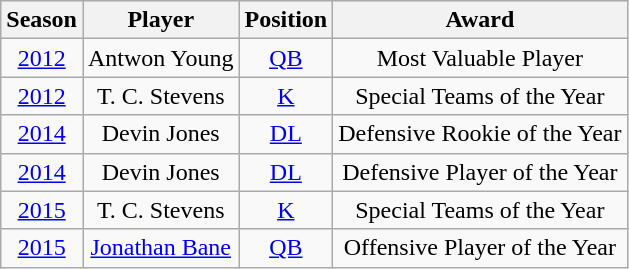<table class="wikitable" style="text-align:center">
<tr bgcolor="#efefef">
<th>Season</th>
<th>Player</th>
<th>Position</th>
<th>Award</th>
</tr>
<tr>
<td><a href='#'>2012</a></td>
<td>Antwon Young</td>
<td><a href='#'>QB</a></td>
<td>Most Valuable Player</td>
</tr>
<tr>
<td><a href='#'>2012</a></td>
<td>T. C. Stevens</td>
<td><a href='#'>K</a></td>
<td>Special Teams of the Year</td>
</tr>
<tr>
<td><a href='#'>2014</a></td>
<td>Devin Jones</td>
<td><a href='#'>DL</a></td>
<td>Defensive Rookie of the Year</td>
</tr>
<tr>
<td><a href='#'>2014</a></td>
<td>Devin Jones</td>
<td><a href='#'>DL</a></td>
<td>Defensive Player of the Year</td>
</tr>
<tr>
<td><a href='#'>2015</a></td>
<td>T. C. Stevens</td>
<td><a href='#'>K</a></td>
<td>Special Teams of the Year</td>
</tr>
<tr>
<td><a href='#'>2015</a></td>
<td><a href='#'>Jonathan Bane</a></td>
<td><a href='#'>QB</a></td>
<td>Offensive Player of the Year</td>
</tr>
</table>
